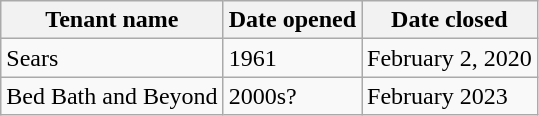<table class="wikitable sortable">
<tr>
<th>Tenant name</th>
<th>Date opened</th>
<th>Date closed</th>
</tr>
<tr>
<td>Sears</td>
<td>1961</td>
<td>February 2, 2020</td>
</tr>
<tr>
<td>Bed Bath and Beyond</td>
<td>2000s?</td>
<td>February 2023</td>
</tr>
</table>
